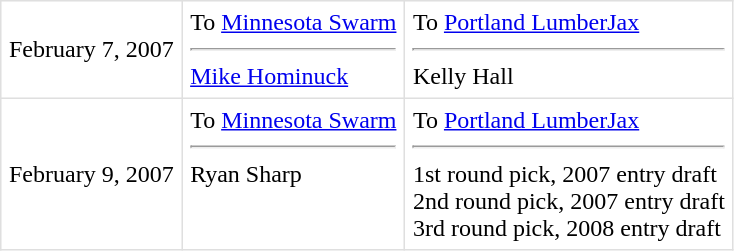<table border=1 style="border-collapse:collapse" bordercolor="#DFDFDF"  cellpadding="5">
<tr>
<td>February 7, 2007<br></td>
<td valign="top">To <a href='#'>Minnesota Swarm</a> <hr> <a href='#'>Mike Hominuck</a></td>
<td valign="top">To <a href='#'>Portland LumberJax</a> <hr>Kelly Hall</td>
</tr>
<tr>
<td>February 9, 2007<br></td>
<td valign="top">To <a href='#'>Minnesota Swarm</a> <hr> Ryan Sharp</td>
<td valign="top">To <a href='#'>Portland LumberJax</a> <hr>1st round pick, 2007 entry draft<br>2nd round pick, 2007 entry draft<br>3rd round pick, 2008 entry draft</td>
</tr>
</table>
